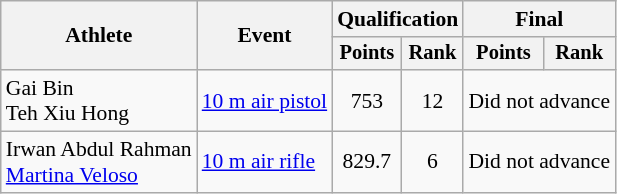<table class=wikitable style=font-size:90%;text-align:center>
<tr>
<th rowspan="2">Athlete</th>
<th rowspan="2">Event</th>
<th colspan=2>Qualification</th>
<th colspan=2>Final</th>
</tr>
<tr style="font-size:95%">
<th>Points</th>
<th>Rank</th>
<th>Points</th>
<th>Rank</th>
</tr>
<tr>
<td align=left>Gai Bin<br>Teh Xiu Hong</td>
<td align=left><a href='#'>10 m air pistol</a></td>
<td>753</td>
<td>12</td>
<td colspan=2>Did not advance</td>
</tr>
<tr>
<td align=left>Irwan Abdul Rahman<br><a href='#'>Martina Veloso</a></td>
<td align=left><a href='#'>10 m air rifle</a></td>
<td>829.7</td>
<td>6</td>
<td colspan=2>Did not advance</td>
</tr>
</table>
